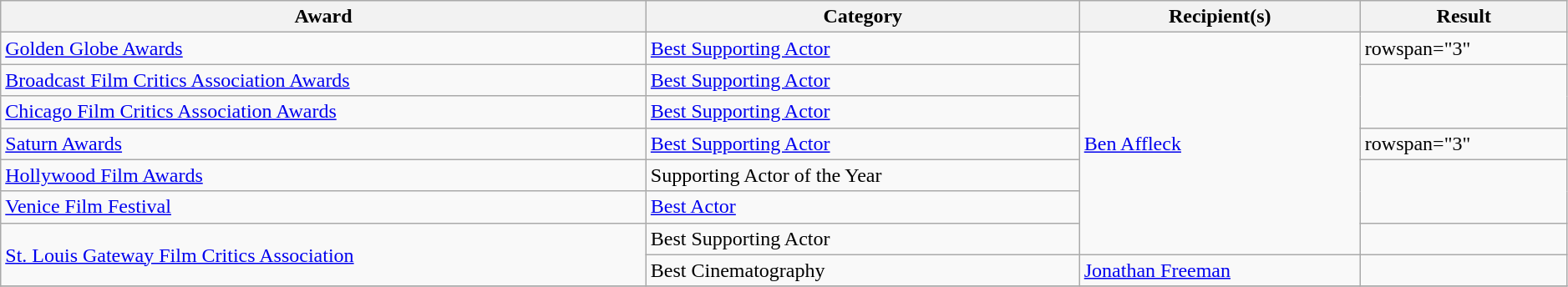<table class="wikitable sortable" style="width: 99%;">
<tr>
<th scope="col">Award</th>
<th scope="col">Category</th>
<th scope="col">Recipient(s)</th>
<th scope="col">Result</th>
</tr>
<tr>
<td><a href='#'>Golden Globe Awards</a></td>
<td><a href='#'>Best Supporting Actor</a></td>
<td rowspan="7"><a href='#'>Ben Affleck</a></td>
<td>rowspan="3" </td>
</tr>
<tr>
<td><a href='#'>Broadcast Film Critics Association Awards</a></td>
<td><a href='#'>Best Supporting Actor</a></td>
</tr>
<tr>
<td><a href='#'>Chicago Film Critics Association Awards</a></td>
<td><a href='#'>Best Supporting Actor</a></td>
</tr>
<tr>
<td><a href='#'>Saturn Awards</a></td>
<td><a href='#'>Best Supporting Actor</a></td>
<td>rowspan="3" </td>
</tr>
<tr>
<td><a href='#'>Hollywood Film Awards</a></td>
<td>Supporting Actor of the Year</td>
</tr>
<tr>
<td><a href='#'>Venice Film Festival</a></td>
<td><a href='#'>Best Actor</a></td>
</tr>
<tr>
<td rowspan="2"><a href='#'>St. Louis Gateway Film Critics Association</a></td>
<td>Best Supporting Actor</td>
<td></td>
</tr>
<tr>
<td>Best Cinematography</td>
<td><a href='#'>Jonathan Freeman</a></td>
<td></td>
</tr>
<tr>
</tr>
</table>
